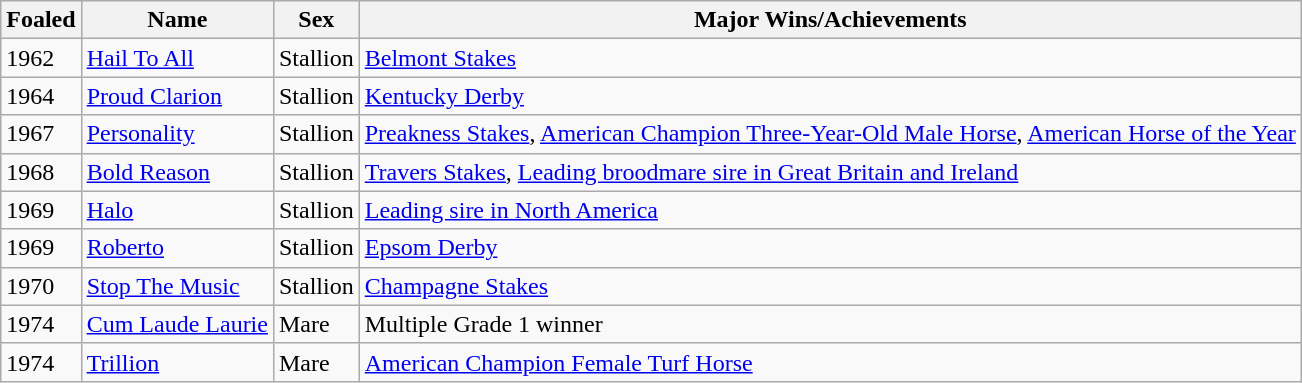<table class="wikitable">
<tr>
<th>Foaled</th>
<th>Name</th>
<th>Sex</th>
<th>Major Wins/Achievements</th>
</tr>
<tr>
<td>1962</td>
<td><a href='#'>Hail To All</a></td>
<td>Stallion</td>
<td><a href='#'>Belmont Stakes</a></td>
</tr>
<tr>
<td>1964</td>
<td><a href='#'>Proud Clarion</a></td>
<td>Stallion</td>
<td><a href='#'>Kentucky Derby</a></td>
</tr>
<tr>
<td>1967</td>
<td><a href='#'>Personality</a></td>
<td>Stallion</td>
<td><a href='#'>Preakness Stakes</a>, <a href='#'>American Champion Three-Year-Old Male Horse</a>, <a href='#'>American Horse of the Year</a></td>
</tr>
<tr>
<td>1968</td>
<td><a href='#'>Bold Reason</a></td>
<td>Stallion</td>
<td><a href='#'>Travers Stakes</a>, <a href='#'>Leading broodmare sire in Great Britain and Ireland</a></td>
</tr>
<tr>
<td>1969</td>
<td><a href='#'>Halo</a></td>
<td>Stallion</td>
<td><a href='#'>Leading sire in North America</a></td>
</tr>
<tr>
<td>1969</td>
<td><a href='#'>Roberto</a></td>
<td>Stallion</td>
<td><a href='#'>Epsom Derby</a></td>
</tr>
<tr>
<td>1970</td>
<td><a href='#'>Stop The Music</a></td>
<td>Stallion</td>
<td><a href='#'>Champagne Stakes</a></td>
</tr>
<tr>
<td>1974</td>
<td><a href='#'>Cum Laude Laurie</a></td>
<td>Mare</td>
<td>Multiple Grade 1 winner</td>
</tr>
<tr>
<td>1974</td>
<td><a href='#'>Trillion</a></td>
<td>Mare</td>
<td><a href='#'>American Champion Female Turf Horse</a></td>
</tr>
</table>
